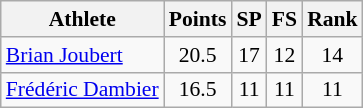<table class="wikitable" border="1" style="font-size:90%">
<tr>
<th>Athlete</th>
<th>Points</th>
<th>SP</th>
<th>FS</th>
<th>Rank</th>
</tr>
<tr align=center>
<td align=left><a href='#'>Brian Joubert</a></td>
<td>20.5</td>
<td>17</td>
<td>12</td>
<td>14</td>
</tr>
<tr align=center>
<td align=left><a href='#'>Frédéric Dambier</a></td>
<td>16.5</td>
<td>11</td>
<td>11</td>
<td>11</td>
</tr>
</table>
